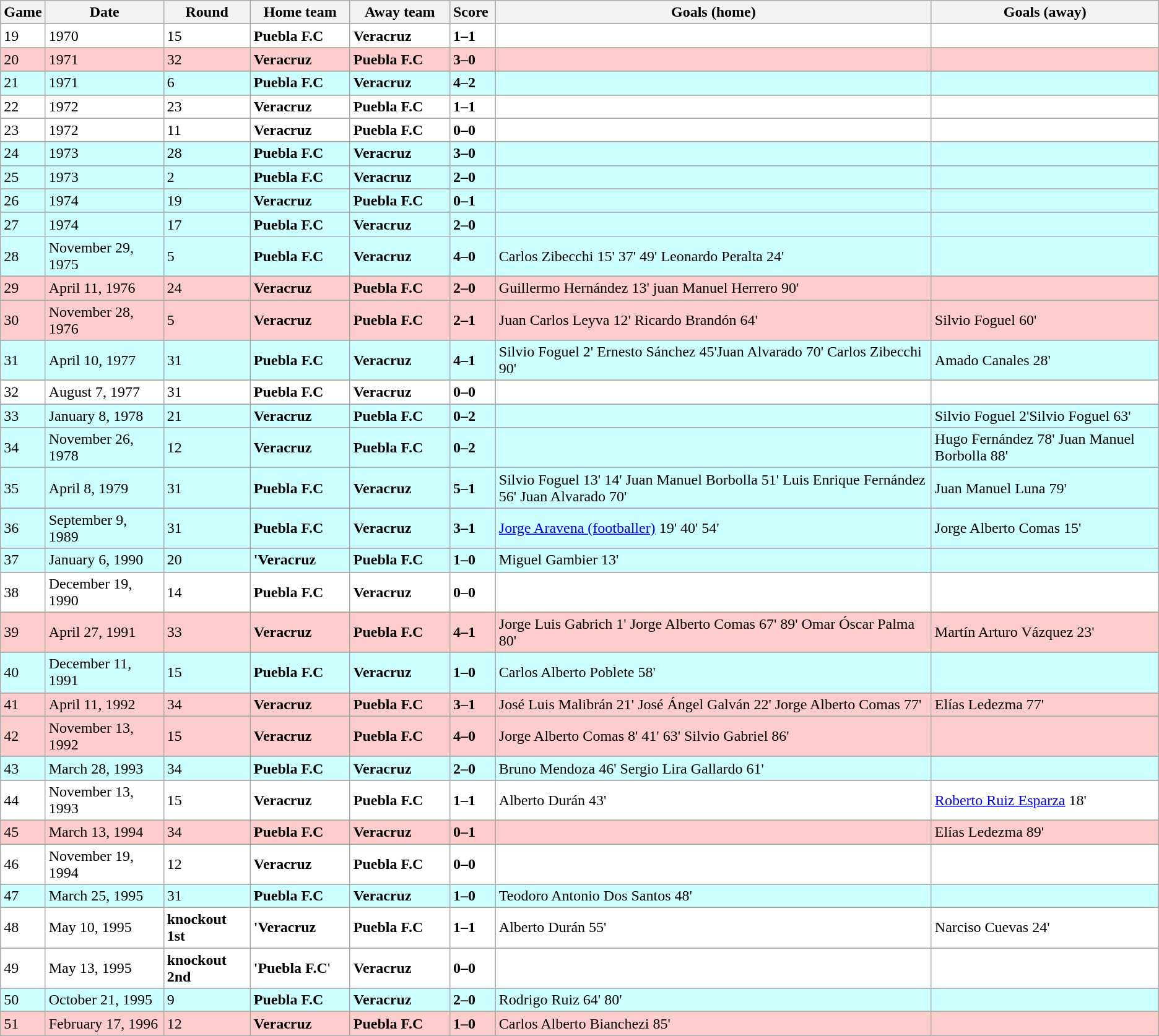<table | class="wikitable sortable">
<tr>
<th>Game<br></th>
<th width=120>Date<br></th>
<th>Round<br></th>
<th width=100>Home team<br></th>
<th width=100>Away team<br></th>
<th>Score <br></th>
<th>Goals (home)<br></th>
<th>Goals (away)<br></th>
</tr>
<tr align="center">
</tr>
<tr bgcolor="ffffff">
<td>19</td>
<td>1970</td>
<td>15</td>
<td><strong>Puebla F.C</strong></td>
<td><strong>Veracruz</strong></td>
<td><strong>1–1</strong></td>
<td></td>
<td></td>
</tr>
<tr align="center">
</tr>
<tr bgcolor="ffcccc">
<td>20</td>
<td>1971</td>
<td>32</td>
<td><strong>Veracruz</strong></td>
<td><strong>Puebla F.C</strong></td>
<td><strong>3–0 </strong></td>
<td></td>
<td></td>
</tr>
<tr align="center">
</tr>
<tr bgcolor="ccffff">
<td>21</td>
<td>1971</td>
<td>6</td>
<td><strong>Puebla F.C</strong></td>
<td><strong>Veracruz</strong></td>
<td><strong>4–2</strong></td>
<td></td>
<td></td>
</tr>
<tr align="center">
</tr>
<tr bgcolor="ffffff">
<td>22</td>
<td>1972</td>
<td>23</td>
<td><strong>Veracruz</strong></td>
<td><strong>Puebla F.C</strong></td>
<td><strong>1–1</strong></td>
<td></td>
<td></td>
</tr>
<tr align="center">
</tr>
<tr bgcolor="ffffff">
<td>23</td>
<td>1972</td>
<td>11</td>
<td><strong>Veracruz</strong></td>
<td><strong>Puebla F.C</strong></td>
<td><strong>0–0</strong></td>
<td></td>
<td></td>
</tr>
<tr align="center">
</tr>
<tr bgcolor="ccffff">
<td>24</td>
<td>1973</td>
<td>28</td>
<td><strong>Puebla F.C</strong></td>
<td><strong>Veracruz</strong></td>
<td><strong>3–0</strong></td>
<td></td>
<td></td>
</tr>
<tr align="center">
</tr>
<tr bgcolor="ccffff">
<td>25</td>
<td>1973</td>
<td>2</td>
<td><strong>Puebla F.C</strong></td>
<td><strong>Veracruz</strong></td>
<td><strong>2–0</strong></td>
<td></td>
<td></td>
</tr>
<tr align="center">
</tr>
<tr bgcolor="ccffff">
<td>26</td>
<td>1974</td>
<td>19</td>
<td><strong>Veracruz</strong></td>
<td><strong>Puebla F.C</strong></td>
<td><strong>0–1</strong></td>
<td></td>
<td></td>
</tr>
<tr align="center">
</tr>
<tr bgcolor="ccffff">
<td>27</td>
<td>1974</td>
<td>17</td>
<td><strong>Puebla F.C</strong></td>
<td><strong>Veracruz</strong></td>
<td><strong>2–0</strong></td>
<td></td>
<td></td>
</tr>
<tr bgcolor="ccffff">
<td>28</td>
<td>November 29, 1975</td>
<td>5</td>
<td><strong>Puebla F.C</strong></td>
<td><strong>Veracruz</strong></td>
<td><strong>4–0</strong></td>
<td>Carlos Zibecchi 15' 37' 49' Leonardo Peralta 24'</td>
<td></td>
</tr>
<tr align="center">
</tr>
<tr bgcolor="ffcccc">
<td>29</td>
<td>April 11, 1976</td>
<td>24</td>
<td><strong>Veracruz</strong></td>
<td><strong>Puebla F.C</strong></td>
<td><strong>2–0</strong></td>
<td>Guillermo Hernández 13' juan Manuel Herrero 90'</td>
<td></td>
</tr>
<tr align="center">
</tr>
<tr bgcolor="ffcccc">
<td>30</td>
<td>November 28, 1976</td>
<td>5</td>
<td><strong>Veracruz</strong></td>
<td><strong>Puebla F.C</strong></td>
<td><strong>2–1</strong></td>
<td>Juan Carlos Leyva 12' Ricardo Brandón 64'</td>
<td>Silvio Foguel 60'</td>
</tr>
<tr align="center">
</tr>
<tr bgcolor="ccffff">
<td>31</td>
<td>April 10, 1977</td>
<td>31</td>
<td><strong>Puebla F.C</strong></td>
<td><strong>Veracruz</strong></td>
<td><strong>4–1</strong></td>
<td>Silvio Foguel 2' Ernesto Sánchez 45'Juan Alvarado 70' Carlos Zibecchi 90'</td>
<td>Amado Canales 28'</td>
</tr>
<tr align="center">
</tr>
<tr bgcolor="ffffff">
<td>32</td>
<td>August 7, 1977</td>
<td>31</td>
<td><strong>Puebla F.C</strong></td>
<td><strong>Veracruz</strong></td>
<td><strong>0–0</strong></td>
<td></td>
<td></td>
</tr>
<tr align="center">
</tr>
<tr bgcolor="ccffff">
<td>33</td>
<td>January 8, 1978</td>
<td>21</td>
<td><strong>Veracruz</strong></td>
<td><strong>Puebla F.C</strong></td>
<td><strong>0–2</strong></td>
<td></td>
<td>Silvio Foguel 2'Silvio Foguel 63'</td>
</tr>
<tr align="center">
</tr>
<tr bgcolor="ccffff">
<td>34</td>
<td>November 26, 1978</td>
<td>12</td>
<td><strong>Veracruz</strong></td>
<td><strong>Puebla F.C</strong></td>
<td><strong>0–2</strong></td>
<td></td>
<td>Hugo Fernández 78'  Juan Manuel Borbolla 88'</td>
</tr>
<tr align="center">
</tr>
<tr bgcolor="ccffff">
<td>35</td>
<td>April 8, 1979</td>
<td>31</td>
<td><strong>Puebla F.C</strong></td>
<td><strong>Veracruz</strong></td>
<td><strong>5–1</strong></td>
<td>Silvio Foguel 13' 14'  Juan Manuel Borbolla 51' Luis Enrique Fernández 56' Juan Alvarado 70'</td>
<td>Juan Manuel Luna 79'</td>
</tr>
<tr align="center">
</tr>
<tr bgcolor="ccffff">
<td>36</td>
<td>September 9, 1989</td>
<td>31</td>
<td><strong>Puebla F.C</strong></td>
<td><strong>Veracruz</strong></td>
<td><strong>3–1</strong></td>
<td><a href='#'>Jorge Aravena (footballer)</a> 19' 40' 54'</td>
<td>Jorge Alberto Comas 15'</td>
</tr>
<tr align="center">
</tr>
<tr bgcolor="ccffff">
<td>37</td>
<td>January 6, 1990</td>
<td>20</td>
<td><strong>'Veracruz</strong></td>
<td><strong>Puebla F.C</strong></td>
<td><strong>1–0</strong></td>
<td>Miguel Gambier 13'</td>
<td></td>
</tr>
<tr align="center">
</tr>
<tr bgcolor="ffffff">
<td>38</td>
<td>December 19, 1990</td>
<td>14</td>
<td><strong>Puebla F.C</strong></td>
<td><strong>Veracruz</strong></td>
<td><strong>0–0</strong></td>
<td></td>
<td></td>
</tr>
<tr align="center">
</tr>
<tr bgcolor="ffcccc">
<td>39</td>
<td>April 27, 1991</td>
<td>33</td>
<td><strong>Veracruz</strong></td>
<td><strong>Puebla F.C</strong></td>
<td><strong>4–1</strong></td>
<td>Jorge Luis Gabrich 1' Jorge Alberto Comas 67' 89' Omar Óscar Palma 80'</td>
<td>Martín Arturo Vázquez 23'</td>
</tr>
<tr align="center">
</tr>
<tr bgcolor="ccffff">
<td>40</td>
<td>December 11, 1991</td>
<td>15</td>
<td><strong>Puebla F.C</strong></td>
<td><strong>Veracruz</strong></td>
<td><strong>1–0</strong></td>
<td>Carlos Alberto Poblete 58'</td>
<td></td>
</tr>
<tr align="center">
</tr>
<tr bgcolor="ffcccc">
<td>41</td>
<td>April 11, 1992</td>
<td>34</td>
<td><strong>Veracruz</strong></td>
<td><strong>Puebla F.C</strong></td>
<td><strong>3–1</strong></td>
<td>José Luis Malibrán 21' José Ángel Galván 22' Jorge Alberto Comas 77'</td>
<td>Elías Ledezma 77'</td>
</tr>
<tr align="center">
</tr>
<tr bgcolor="ffcccc">
<td>42</td>
<td>November 13, 1992</td>
<td>15</td>
<td><strong>Veracruz</strong></td>
<td><strong>Puebla F.C</strong></td>
<td><strong>4–0</strong></td>
<td>Jorge Alberto Comas 8' 41' 63' Silvio Gabriel 86'</td>
<td></td>
</tr>
<tr align="center">
</tr>
<tr bgcolor="ccffff">
<td>43</td>
<td>March 28, 1993</td>
<td>34</td>
<td><strong>Puebla F.C</strong></td>
<td><strong>Veracruz</strong></td>
<td><strong>2–0</strong></td>
<td>Bruno Mendoza 46'  Sergio Lira Gallardo 61'</td>
<td></td>
</tr>
<tr align="center">
</tr>
<tr bgcolor="ffffff">
<td>44</td>
<td>November 13, 1993</td>
<td>15</td>
<td><strong>Veracruz</strong></td>
<td><strong>Puebla F.C</strong></td>
<td><strong>1–1</strong></td>
<td>Alberto Durán 43'</td>
<td><a href='#'>Roberto Ruiz Esparza</a> 18'</td>
</tr>
<tr align="center">
</tr>
<tr bgcolor="ffcccc">
<td>45</td>
<td>March 13, 1994</td>
<td>34</td>
<td><strong>Puebla F.C</strong></td>
<td><strong>Veracruz</strong></td>
<td><strong>0–1</strong></td>
<td></td>
<td>Elías Ledezma 89'</td>
</tr>
<tr align="center">
</tr>
<tr bgcolor="ffffff">
<td>46</td>
<td>November 19, 1994</td>
<td>12</td>
<td><strong>Veracruz</strong></td>
<td><strong>Puebla F.C</strong></td>
<td><strong>0–0</strong></td>
<td></td>
<td></td>
</tr>
<tr align="center">
</tr>
<tr bgcolor="ccffff">
<td>47</td>
<td>March 25, 1995</td>
<td>31</td>
<td><strong>Puebla F.C</strong></td>
<td><strong>Veracruz</strong></td>
<td><strong>1–0</strong></td>
<td>Teodoro Antonio Dos Santos 48'</td>
<td></td>
</tr>
<tr align="center">
</tr>
<tr bgcolor="ffffff">
<td>48</td>
<td>May 10, 1995</td>
<td><strong>knockout 1st</strong></td>
<td><strong>'Veracruz</strong></td>
<td><strong>Puebla F.C</strong></td>
<td><strong>1–1</strong></td>
<td>Alberto Durán 55'</td>
<td>Narciso Cuevas 24'</td>
</tr>
<tr align="center">
</tr>
<tr bgcolor="ffffff">
<td>49</td>
<td>May 13, 1995</td>
<td><strong>knockout 2nd</strong></td>
<td><strong>'Puebla F.C</strong>'</td>
<td><strong>Veracruz</strong></td>
<td><strong>0–0</strong></td>
<td></td>
<td></td>
</tr>
<tr align="center">
</tr>
<tr bgcolor="ccffff">
<td>50</td>
<td>October 21, 1995</td>
<td>9</td>
<td><strong>Puebla F.C</strong></td>
<td><strong>Veracruz</strong></td>
<td><strong>2–0</strong></td>
<td>Rodrigo Ruiz 64' 80'</td>
<td></td>
</tr>
<tr align="center">
</tr>
<tr bgcolor="ffcccc">
<td>51</td>
<td>February 17, 1996</td>
<td>12</td>
<td><strong>Veracruz</strong></td>
<td><strong>Puebla F.C</strong></td>
<td><strong>1–0</strong></td>
<td>Carlos Alberto Bianchezi 85'</td>
<td></td>
</tr>
</table>
